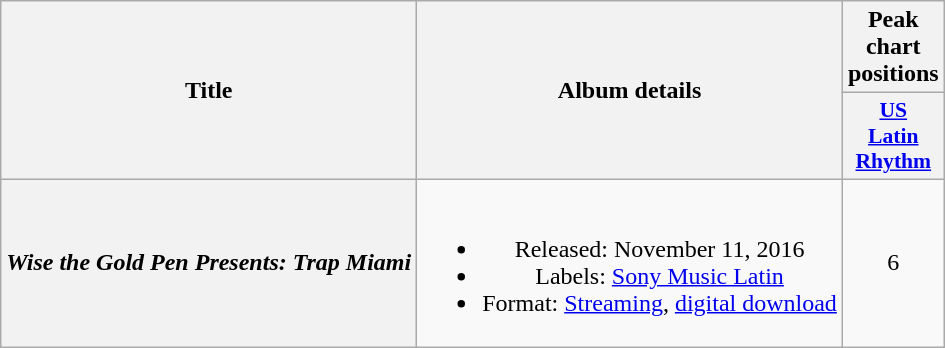<table class="wikitable plainrowheaders" style="text-align: center;">
<tr>
<th scope="col" rowspan="2">Title</th>
<th scope="col" rowspan="2">Album details</th>
<th scope="col">Peak chart positions</th>
</tr>
<tr>
<th scope="col" style="width:3em;font-size:90%;"><a href='#'>US<br>Latin<br>Rhythm</a><br></th>
</tr>
<tr>
<th scope="row"><em>Wise the Gold Pen Presents: Trap Miami</em><br></th>
<td><br><ul><li>Released: November 11, 2016</li><li>Labels: <a href='#'>Sony Music Latin</a></li><li>Format: <a href='#'>Streaming</a>, <a href='#'>digital download</a></li></ul></td>
<td>6</td>
</tr>
</table>
